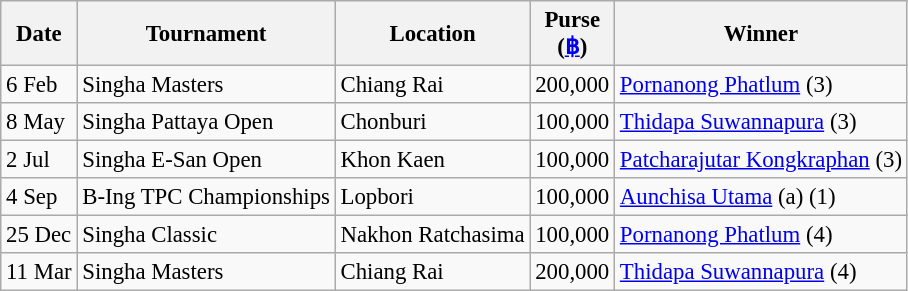<table class="wikitable" style="font-size:95%">
<tr>
<th>Date</th>
<th>Tournament</th>
<th>Location</th>
<th>Purse<br>(<a href='#'>฿</a>)</th>
<th>Winner</th>
</tr>
<tr>
<td>6 Feb</td>
<td>Singha Masters</td>
<td>Chiang Rai</td>
<td align="right">200,000</td>
<td> <a href='#'>Pornanong Phatlum</a> (3)</td>
</tr>
<tr>
<td>8 May</td>
<td>Singha Pattaya Open</td>
<td>Chonburi</td>
<td align="right">100,000</td>
<td> <a href='#'>Thidapa Suwannapura</a> (3)</td>
</tr>
<tr>
<td>2 Jul</td>
<td>Singha E-San Open</td>
<td>Khon Kaen</td>
<td align="right">100,000</td>
<td> <a href='#'>Patcharajutar Kongkraphan</a> (3)</td>
</tr>
<tr>
<td>4 Sep</td>
<td>B-Ing TPC Championships</td>
<td>Lopbori</td>
<td align="right">100,000</td>
<td> <a href='#'>Aunchisa Utama</a> (a) (1)</td>
</tr>
<tr>
<td>25 Dec</td>
<td>Singha Classic</td>
<td>Nakhon Ratchasima</td>
<td align="right">100,000</td>
<td> <a href='#'>Pornanong Phatlum</a> (4)</td>
</tr>
<tr>
<td>11 Mar</td>
<td>Singha Masters</td>
<td>Chiang Rai</td>
<td align="right">200,000</td>
<td> <a href='#'>Thidapa Suwannapura</a> (4)</td>
</tr>
</table>
